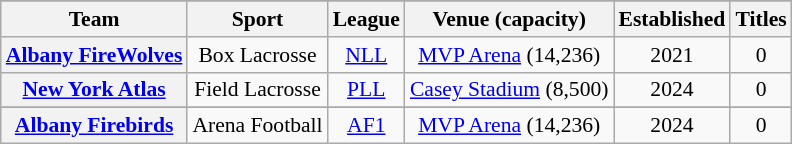<table class="wikitable" style="font-size: 90%;" |>
<tr>
</tr>
<tr align="center">
<th>Team</th>
<th>Sport</th>
<th>League</th>
<th>Venue (capacity)</th>
<th>Established</th>
<th>Titles</th>
</tr>
<tr style="text-align:center;">
<th><a href='#'>Albany FireWolves</a></th>
<td>Box Lacrosse</td>
<td><a href='#'>NLL</a></td>
<td><a href='#'>MVP Arena</a> (14,236)</td>
<td style="text-align:center;">2021</td>
<td style="text-align:center;">0</td>
</tr>
<tr style="text-align:center;">
<th><a href='#'>New York Atlas</a></th>
<td>Field Lacrosse</td>
<td><a href='#'>PLL</a></td>
<td><a href='#'>Casey Stadium</a> (8,500)</td>
<td style="text-align:center;">2024</td>
<td style="text-align:center;">0</td>
</tr>
<tr style="text-align:center;">
</tr>
<tr style="text-align:center;">
<th><a href='#'>Albany Firebirds</a></th>
<td>Arena Football</td>
<td><a href='#'>AF1</a></td>
<td><a href='#'>MVP Arena</a> (14,236)</td>
<td style="text-align:center;">2024</td>
<td style="text-align:center;">0</td>
</tr>
</table>
